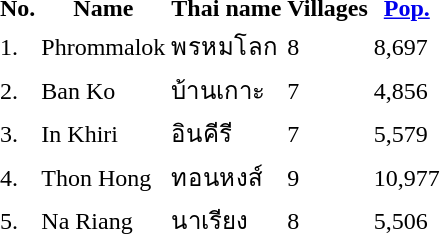<table>
<tr valign=top>
<td><br><table>
<tr>
<th>No.</th>
<th>Name</th>
<th>Thai name</th>
<th>Villages</th>
<th><a href='#'>Pop.</a></th>
<td>    </td>
</tr>
<tr>
<td>1.</td>
<td>Phrommalok</td>
<td>พรหมโลก</td>
<td>8</td>
<td>8,697</td>
<td></td>
</tr>
<tr>
<td>2.</td>
<td>Ban Ko</td>
<td>บ้านเกาะ</td>
<td>7</td>
<td>4,856</td>
<td></td>
</tr>
<tr>
<td>3.</td>
<td>In Khiri</td>
<td>อินคีรี</td>
<td>7</td>
<td>5,579</td>
<td></td>
</tr>
<tr>
<td>4.</td>
<td>Thon Hong</td>
<td>ทอนหงส์</td>
<td>9</td>
<td>10,977</td>
<td></td>
</tr>
<tr>
<td>5.</td>
<td>Na Riang</td>
<td>นาเรียง</td>
<td>8</td>
<td>5,506</td>
<td></td>
</tr>
</table>
</td>
<td> </td>
</tr>
</table>
